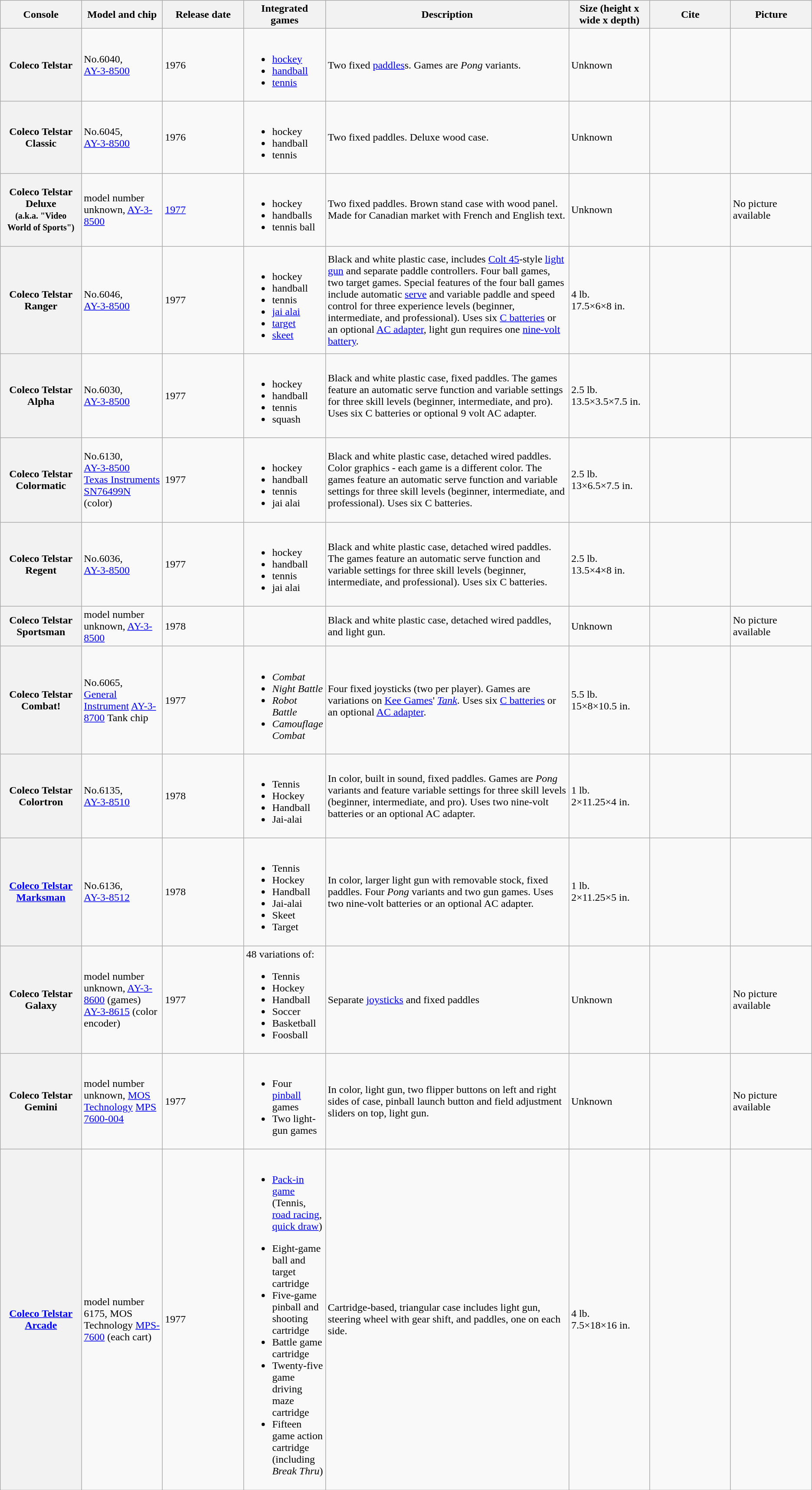<table border="1" class="wikitable sortable">
<tr>
<th width="10%" scope="col">Console</th>
<th width="10%" scope="col">Model and chip</th>
<th width="10%" scope="col">Release date</th>
<th width="10%" scope="col" class="unsortable">Integrated games</th>
<th width="30%" scope="col" class="unsortable">Description</th>
<th width="10%" scope="col" class="unsortable">Size (height x wide x depth)</th>
<th scope="col" class="unsortable">Cite</th>
<th width="10%" scope="col" class="unsortable">Picture</th>
</tr>
<tr>
<th>Coleco Telstar</th>
<td>No.6040,<br><a href='#'>AY-3-8500</a></td>
<td>1976</td>
<td><br><ul><li><a href='#'>hockey</a></li><li><a href='#'>handball</a></li><li><a href='#'>tennis</a></li></ul></td>
<td>Two fixed <a href='#'>paddles</a>s. Games are <em>Pong</em> variants.</td>
<td>Unknown</td>
<td></td>
<td></td>
</tr>
<tr>
<th>Coleco Telstar Classic</th>
<td>No.6045,<br><a href='#'>AY-3-8500</a></td>
<td>1976</td>
<td><br><ul><li>hockey</li><li>handball</li><li>tennis</li></ul></td>
<td>Two fixed paddles. Deluxe wood case.</td>
<td>Unknown</td>
<td></td>
<td></td>
</tr>
<tr>
<th>Coleco Telstar Deluxe<br><small>(a.k.a. "Video World of Sports")</small></th>
<td>model number unknown, <a href='#'>AY-3-8500</a></td>
<td><a href='#'>1977</a></td>
<td><br><ul><li>hockey</li><li>handballs</li><li>tennis ball</li></ul></td>
<td>Two fixed paddles. Brown stand case with wood panel. Made for Canadian market with French and English text.</td>
<td>Unknown</td>
<td></td>
<td>No picture available</td>
</tr>
<tr>
<th>Coleco Telstar Ranger</th>
<td>No.6046,<br><a href='#'>AY-3-8500</a></td>
<td>1977</td>
<td><br><ul><li>hockey</li><li>handball</li><li>tennis</li><li><a href='#'>jai alai</a></li><li><a href='#'>target</a></li><li><a href='#'>skeet</a></li></ul></td>
<td>Black and white plastic case, includes <a href='#'>Colt 45</a>-style <a href='#'>light gun</a> and separate paddle controllers. Four ball games, two target games. Special features of the four ball games include automatic <a href='#'>serve</a> and variable paddle and speed control for three experience levels (beginner, intermediate, and professional). Uses six <a href='#'>C batteries</a> or an optional <a href='#'>AC adapter</a>, light gun requires one <a href='#'>nine-volt battery</a>.</td>
<td>4 lb.<br>17.5×6×8 in.</td>
<td><br></td>
<td></td>
</tr>
<tr>
<th>Coleco Telstar Alpha</th>
<td>No.6030,<br><a href='#'>AY-3-8500</a></td>
<td>1977</td>
<td><br><ul><li>hockey</li><li>handball</li><li>tennis</li><li>squash</li></ul></td>
<td>Black and white plastic case, fixed paddles. The games feature an automatic serve function and variable settings for three skill levels (beginner, intermediate, and pro). Uses six C batteries or optional 9 volt AC adapter.</td>
<td>2.5 lb.<br>13.5×3.5×7.5 in.</td>
<td><br></td>
<td></td>
</tr>
<tr>
<th>Coleco Telstar Colormatic</th>
<td>No.6130,<br><a href='#'>AY-3-8500</a><br><a href='#'>Texas Instruments</a> <a href='#'>SN76499N</a> (color)</td>
<td>1977</td>
<td><br><ul><li>hockey</li><li>handball</li><li>tennis</li><li>jai alai</li></ul></td>
<td>Black and white plastic case, detached wired paddles. Color graphics - each game is a different color. The games feature an automatic serve function and variable settings for three skill levels (beginner, intermediate, and professional). Uses six C batteries.</td>
<td>2.5 lb.<br>13×6.5×7.5 in.</td>
<td></td>
<td></td>
</tr>
<tr>
<th>Coleco Telstar Regent</th>
<td>No.6036,<br><a href='#'>AY-3-8500</a></td>
<td>1977</td>
<td><br><ul><li>hockey</li><li>handball</li><li>tennis</li><li>jai alai</li></ul></td>
<td>Black and white plastic case, detached wired paddles. The games feature an automatic serve function and variable settings for three skill levels (beginner, intermediate, and professional). Uses six C batteries.</td>
<td>2.5 lb.<br>13.5×4×8 in.</td>
<td></td>
<td></td>
</tr>
<tr>
<th>Coleco Telstar Sportsman</th>
<td>model number unknown, <a href='#'>AY-3-8500</a></td>
<td>1978</td>
<td></td>
<td>Black and white plastic case, detached wired paddles, and light gun.</td>
<td>Unknown</td>
<td></td>
<td>No picture available</td>
</tr>
<tr>
<th>Coleco Telstar Combat!</th>
<td>No.6065,<br><a href='#'>General Instrument</a> <a href='#'>AY-3-8700</a> Tank chip</td>
<td>1977</td>
<td><br><ul><li><em>Combat</em></li><li><em>Night Battle</em></li><li><em>Robot Battle</em></li><li><em>Camouflage Combat</em></li></ul></td>
<td>Four fixed joysticks (two per player). Games are variations on <a href='#'>Kee Games</a>' <em><a href='#'>Tank</a></em>. Uses six <a href='#'>C batteries</a> or an optional <a href='#'>AC adapter</a>.</td>
<td>5.5 lb.<br>15×8×10.5 in.</td>
<td><br></td>
<td></td>
</tr>
<tr>
<th>Coleco Telstar Colortron</th>
<td>No.6135,<br><a href='#'>AY-3-8510</a></td>
<td>1978</td>
<td><br><ul><li>Tennis</li><li>Hockey</li><li>Handball</li><li>Jai-alai</li></ul></td>
<td>In color, built in sound, fixed paddles. Games are <em>Pong</em> variants and feature variable settings for three skill levels (beginner, intermediate, and pro). Uses two nine-volt batteries or an optional AC adapter.</td>
<td>1 lb.<br>2×11.25×4 in.</td>
<td></td>
<td></td>
</tr>
<tr>
<th><a href='#'>Coleco Telstar Marksman</a></th>
<td>No.6136,<br><a href='#'>AY-3-8512</a></td>
<td>1978</td>
<td><br><ul><li>Tennis</li><li>Hockey</li><li>Handball</li><li>Jai-alai</li><li>Skeet</li><li>Target</li></ul></td>
<td>In color, larger light gun with removable stock, fixed paddles. Four <em>Pong</em> variants and two gun games. Uses two nine-volt batteries or an optional AC adapter.</td>
<td>1 lb.<br>2×11.25×5 in.</td>
<td></td>
<td></td>
</tr>
<tr>
<th>Coleco Telstar Galaxy</th>
<td>model number unknown, <a href='#'>AY-3-8600</a> (games)<br><a href='#'>AY-3-8615</a> (color encoder)</td>
<td>1977</td>
<td>48 variations of:<br><ul><li>Tennis</li><li>Hockey</li><li>Handball</li><li>Soccer</li><li>Basketball</li><li>Foosball</li></ul></td>
<td>Separate <a href='#'>joysticks</a> and fixed paddles</td>
<td>Unknown</td>
<td></td>
<td>No picture available</td>
</tr>
<tr>
<th>Coleco Telstar Gemini</th>
<td>model number unknown, <a href='#'>MOS Technology</a> <a href='#'>MPS 7600-004</a></td>
<td>1977</td>
<td><br><ul><li>Four <a href='#'>pinball</a> games</li><li>Two light-gun games</li></ul></td>
<td>In color, light gun, two flipper buttons on left and right sides of case, pinball launch button and field adjustment sliders on top, light gun.</td>
<td>Unknown</td>
<td></td>
<td>No picture available</td>
</tr>
<tr>
<th><a href='#'>Coleco Telstar Arcade</a></th>
<td>model number 6175, MOS Technology <a href='#'>MPS-7600</a> (each cart)</td>
<td>1977</td>
<td><br><ul><li><a href='#'>Pack-in game</a> (Tennis, <a href='#'>road racing</a>, <a href='#'>quick draw</a>)</li></ul><ul><li>Eight-game ball and target cartridge</li><li>Five-game pinball and shooting cartridge</li><li>Battle game cartridge</li><li>Twenty-five game driving maze cartridge</li><li>Fifteen game action cartridge (including <em>Break Thru</em>)</li></ul></td>
<td>Cartridge-based, triangular case includes light gun, steering wheel with gear shift, and paddles, one on each side.</td>
<td>4 lb.<br>7.5×18×16 in.</td>
<td><br></td>
<td></td>
</tr>
</table>
